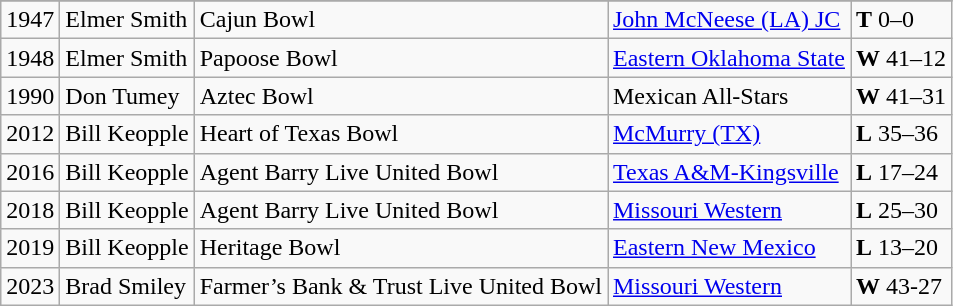<table class="wikitable">
<tr>
</tr>
<tr>
<td>1947</td>
<td>Elmer Smith</td>
<td>Cajun Bowl</td>
<td><a href='#'>John McNeese (LA) JC</a></td>
<td><strong>T</strong> 0–0</td>
</tr>
<tr>
<td>1948</td>
<td>Elmer Smith</td>
<td>Papoose Bowl</td>
<td><a href='#'>Eastern Oklahoma State</a></td>
<td><strong>W</strong> 41–12</td>
</tr>
<tr>
<td>1990</td>
<td>Don Tumey</td>
<td>Aztec Bowl</td>
<td>Mexican All-Stars</td>
<td><strong>W</strong> 41–31</td>
</tr>
<tr>
<td>2012</td>
<td>Bill Keopple</td>
<td>Heart of Texas Bowl</td>
<td><a href='#'>McMurry (TX)</a></td>
<td><strong>L</strong> 35–36</td>
</tr>
<tr>
<td>2016</td>
<td>Bill Keopple</td>
<td>Agent Barry Live United Bowl</td>
<td><a href='#'>Texas A&M-Kingsville</a></td>
<td><strong>L</strong> 17–24</td>
</tr>
<tr>
<td>2018</td>
<td>Bill Keopple</td>
<td>Agent Barry Live United Bowl</td>
<td><a href='#'>Missouri Western</a></td>
<td><strong>L</strong> 25–30</td>
</tr>
<tr>
<td>2019</td>
<td>Bill Keopple</td>
<td>Heritage Bowl</td>
<td><a href='#'>Eastern New Mexico</a></td>
<td><strong>L</strong> 13–20</td>
</tr>
<tr>
<td>2023</td>
<td>Brad Smiley</td>
<td>Farmer’s Bank & Trust Live United Bowl</td>
<td><a href='#'>Missouri Western</a></td>
<td><strong>W</strong> 43-27</td>
</tr>
</table>
